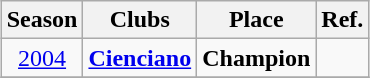<table class="wikitable" style="margin:1em auto; text-align: center;">
<tr>
<th>Season</th>
<th>Clubs</th>
<th>Place</th>
<th>Ref.</th>
</tr>
<tr>
<td><a href='#'>2004</a></td>
<td><strong><a href='#'>Cienciano</a></strong></td>
<td> <strong>Champion</strong></td>
<td></td>
</tr>
<tr>
</tr>
</table>
